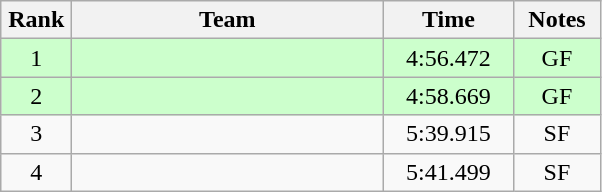<table class=wikitable style="text-align:center">
<tr>
<th width=40>Rank</th>
<th width=200>Team</th>
<th width=80>Time</th>
<th width=50>Notes</th>
</tr>
<tr bgcolor="#ccffcc">
<td>1</td>
<td align=left></td>
<td>4:56.472</td>
<td>GF</td>
</tr>
<tr bgcolor="#ccffcc">
<td>2</td>
<td align=left></td>
<td>4:58.669</td>
<td>GF</td>
</tr>
<tr>
<td>3</td>
<td align=left></td>
<td>5:39.915</td>
<td>SF</td>
</tr>
<tr>
<td>4</td>
<td align=left></td>
<td>5:41.499</td>
<td>SF</td>
</tr>
</table>
